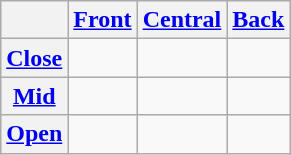<table class="wikitable" style="text-align:center">
<tr>
<th></th>
<th><a href='#'>Front</a></th>
<th><a href='#'>Central</a></th>
<th><a href='#'>Back</a></th>
</tr>
<tr style="text-align: center;">
<th><a href='#'>Close</a></th>
<td> </td>
<td> </td>
<td> </td>
</tr>
<tr style="text-align: center;">
<th><a href='#'>Mid</a></th>
<td> </td>
<td></td>
<td> </td>
</tr>
<tr style="text-align: center;">
<th><a href='#'>Open</a></th>
<td></td>
<td> </td>
<td></td>
</tr>
</table>
